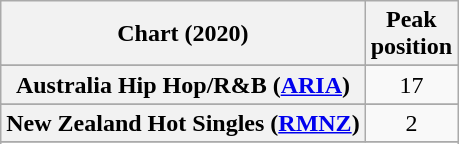<table class="wikitable sortable plainrowheaders" style="text-align:center">
<tr>
<th scope="col">Chart (2020)</th>
<th scope="col">Peak<br> position</th>
</tr>
<tr>
</tr>
<tr>
<th scope="row">Australia Hip Hop/R&B (<a href='#'>ARIA</a>)</th>
<td>17</td>
</tr>
<tr>
</tr>
<tr>
</tr>
<tr>
<th scope="row">New Zealand Hot Singles (<a href='#'>RMNZ</a>)</th>
<td>2</td>
</tr>
<tr>
</tr>
<tr>
</tr>
</table>
